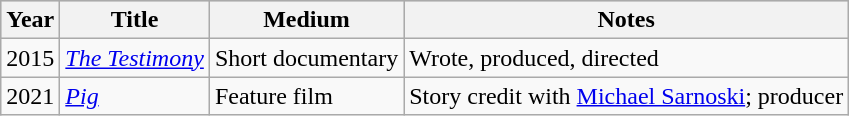<table class="wikitable sortable">
<tr style="background:#ccc; text-align:center;">
<th scope="col">Year</th>
<th scope="col">Title</th>
<th scope="col">Medium</th>
<th scope="col" class="unsortable">Notes</th>
</tr>
<tr>
<td>2015</td>
<td><em><a href='#'>The Testimony</a></em></td>
<td>Short documentary</td>
<td>Wrote, produced, directed</td>
</tr>
<tr>
<td>2021</td>
<td><em><a href='#'>Pig</a></em></td>
<td>Feature film</td>
<td>Story credit with <a href='#'>Michael Sarnoski</a>; producer</td>
</tr>
</table>
